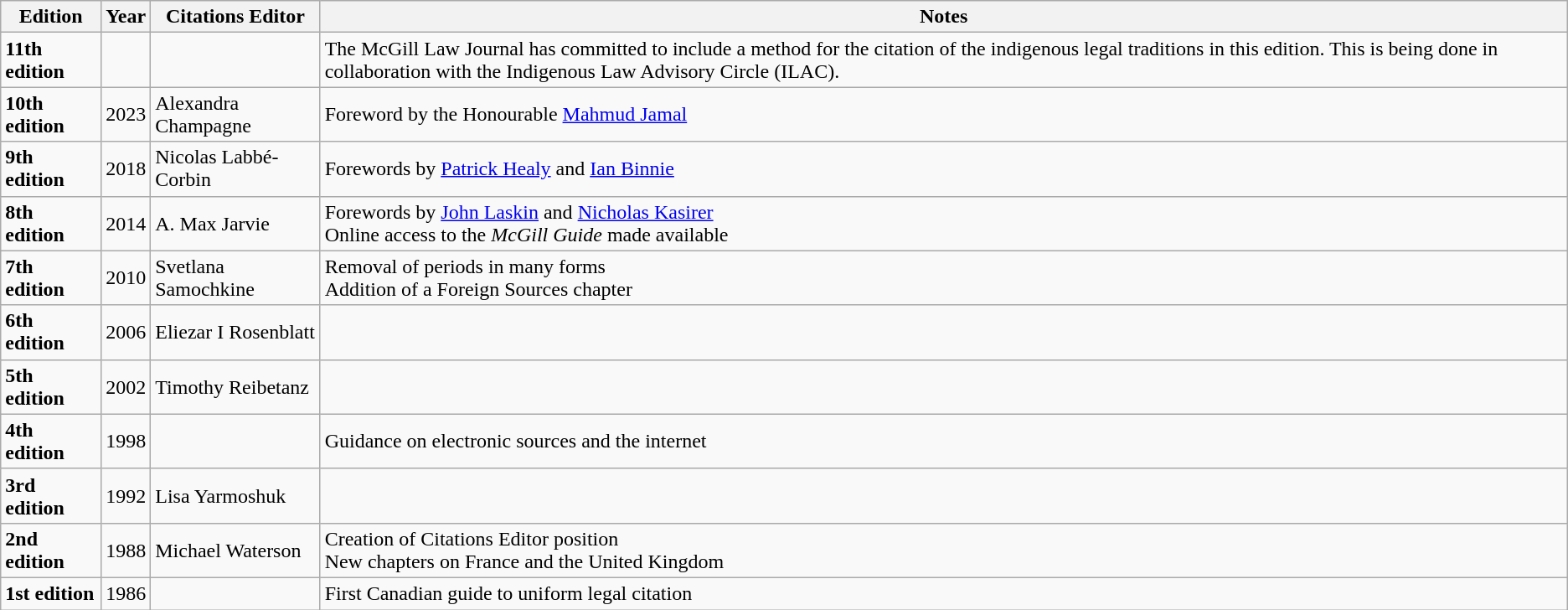<table class="wikitable">
<tr>
<th>Edition</th>
<th>Year</th>
<th>Citations Editor</th>
<th>Notes</th>
</tr>
<tr>
<td><strong>11th edition</strong></td>
<td></td>
<td></td>
<td>The McGill Law Journal has committed to include a method for the citation of the indigenous legal traditions in this edition.  This is being done in collaboration with the Indigenous Law Advisory Circle (ILAC). </td>
</tr>
<tr>
<td><strong>10th edition</strong></td>
<td>2023</td>
<td>Alexandra Champagne</td>
<td>Foreword by the Honourable <a href='#'>Mahmud Jamal</a></td>
</tr>
<tr>
<td><strong>9th edition</strong></td>
<td>2018</td>
<td>Nicolas Labbé-Corbin</td>
<td>Forewords by <a href='#'>Patrick Healy</a> and <a href='#'>Ian Binnie</a></td>
</tr>
<tr>
<td><strong>8th edition</strong></td>
<td>2014</td>
<td>A. Max Jarvie</td>
<td>Forewords by <a href='#'>John Laskin</a> and <a href='#'>Nicholas Kasirer</a><br>Online access to the <em>McGill Guide</em> made available</td>
</tr>
<tr>
<td><strong>7th edition</strong></td>
<td>2010</td>
<td>Svetlana Samochkine</td>
<td>Removal of periods in many forms<br>Addition of a Foreign Sources chapter</td>
</tr>
<tr>
<td><strong>6th edition</strong></td>
<td>2006</td>
<td>Eliezar I Rosenblatt</td>
<td></td>
</tr>
<tr>
<td><strong>5th edition</strong></td>
<td>2002</td>
<td>Timothy Reibetanz</td>
<td></td>
</tr>
<tr>
<td><strong>4th edition</strong></td>
<td>1998</td>
<td></td>
<td>Guidance on electronic sources and the internet</td>
</tr>
<tr>
<td><strong>3rd edition</strong></td>
<td>1992</td>
<td>Lisa Yarmoshuk</td>
<td></td>
</tr>
<tr>
<td><strong>2nd edition</strong></td>
<td>1988</td>
<td>Michael Waterson</td>
<td>Creation of Citations Editor position<br>New chapters on France and the United Kingdom</td>
</tr>
<tr>
<td><strong>1st edition</strong></td>
<td>1986</td>
<td></td>
<td>First Canadian guide to uniform legal citation</td>
</tr>
</table>
